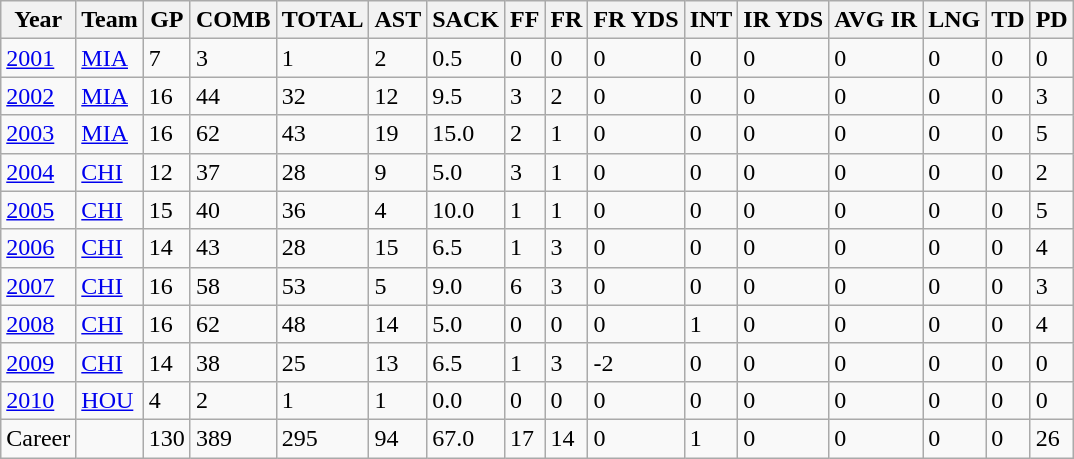<table class="wikitable">
<tr>
<th>Year</th>
<th>Team</th>
<th>GP</th>
<th>COMB</th>
<th>TOTAL</th>
<th>AST</th>
<th>SACK</th>
<th>FF</th>
<th>FR</th>
<th>FR YDS</th>
<th>INT</th>
<th>IR YDS</th>
<th>AVG IR</th>
<th>LNG</th>
<th>TD</th>
<th>PD</th>
</tr>
<tr>
<td><a href='#'>2001</a></td>
<td><a href='#'>MIA</a></td>
<td>7</td>
<td>3</td>
<td>1</td>
<td>2</td>
<td>0.5</td>
<td>0</td>
<td>0</td>
<td>0</td>
<td>0</td>
<td>0</td>
<td>0</td>
<td>0</td>
<td>0</td>
<td>0</td>
</tr>
<tr>
<td><a href='#'>2002</a></td>
<td><a href='#'>MIA</a></td>
<td>16</td>
<td>44</td>
<td>32</td>
<td>12</td>
<td>9.5</td>
<td>3</td>
<td>2</td>
<td>0</td>
<td>0</td>
<td>0</td>
<td>0</td>
<td>0</td>
<td>0</td>
<td>3</td>
</tr>
<tr>
<td><a href='#'>2003</a></td>
<td><a href='#'>MIA</a></td>
<td>16</td>
<td>62</td>
<td>43</td>
<td>19</td>
<td>15.0</td>
<td>2</td>
<td>1</td>
<td>0</td>
<td>0</td>
<td>0</td>
<td>0</td>
<td>0</td>
<td>0</td>
<td>5</td>
</tr>
<tr>
<td><a href='#'>2004</a></td>
<td><a href='#'>CHI</a></td>
<td>12</td>
<td>37</td>
<td>28</td>
<td>9</td>
<td>5.0</td>
<td>3</td>
<td>1</td>
<td>0</td>
<td>0</td>
<td>0</td>
<td>0</td>
<td>0</td>
<td>0</td>
<td>2</td>
</tr>
<tr>
<td><a href='#'>2005</a></td>
<td><a href='#'>CHI</a></td>
<td>15</td>
<td>40</td>
<td>36</td>
<td>4</td>
<td>10.0</td>
<td>1</td>
<td>1</td>
<td>0</td>
<td>0</td>
<td>0</td>
<td>0</td>
<td>0</td>
<td>0</td>
<td>5</td>
</tr>
<tr>
<td><a href='#'>2006</a></td>
<td><a href='#'>CHI</a></td>
<td>14</td>
<td>43</td>
<td>28</td>
<td>15</td>
<td>6.5</td>
<td>1</td>
<td>3</td>
<td>0</td>
<td>0</td>
<td>0</td>
<td>0</td>
<td>0</td>
<td>0</td>
<td>4</td>
</tr>
<tr>
<td><a href='#'>2007</a></td>
<td><a href='#'>CHI</a></td>
<td>16</td>
<td>58</td>
<td>53</td>
<td>5</td>
<td>9.0</td>
<td>6</td>
<td>3</td>
<td>0</td>
<td>0</td>
<td>0</td>
<td>0</td>
<td>0</td>
<td>0</td>
<td>3</td>
</tr>
<tr>
<td><a href='#'>2008</a></td>
<td><a href='#'>CHI</a></td>
<td>16</td>
<td>62</td>
<td>48</td>
<td>14</td>
<td>5.0</td>
<td>0</td>
<td>0</td>
<td>0</td>
<td>1</td>
<td>0</td>
<td>0</td>
<td>0</td>
<td>0</td>
<td>4</td>
</tr>
<tr>
<td><a href='#'>2009</a></td>
<td><a href='#'>CHI</a></td>
<td>14</td>
<td>38</td>
<td>25</td>
<td>13</td>
<td>6.5</td>
<td>1</td>
<td>3</td>
<td>-2</td>
<td>0</td>
<td>0</td>
<td>0</td>
<td>0</td>
<td>0</td>
<td>0</td>
</tr>
<tr>
<td><a href='#'>2010</a></td>
<td><a href='#'>HOU</a></td>
<td>4</td>
<td>2</td>
<td>1</td>
<td>1</td>
<td>0.0</td>
<td>0</td>
<td>0</td>
<td>0</td>
<td>0</td>
<td>0</td>
<td>0</td>
<td>0</td>
<td>0</td>
<td>0</td>
</tr>
<tr>
<td>Career</td>
<td></td>
<td>130</td>
<td>389</td>
<td>295</td>
<td>94</td>
<td>67.0</td>
<td>17</td>
<td>14</td>
<td>0</td>
<td>1</td>
<td>0</td>
<td>0</td>
<td>0</td>
<td>0</td>
<td>26</td>
</tr>
</table>
